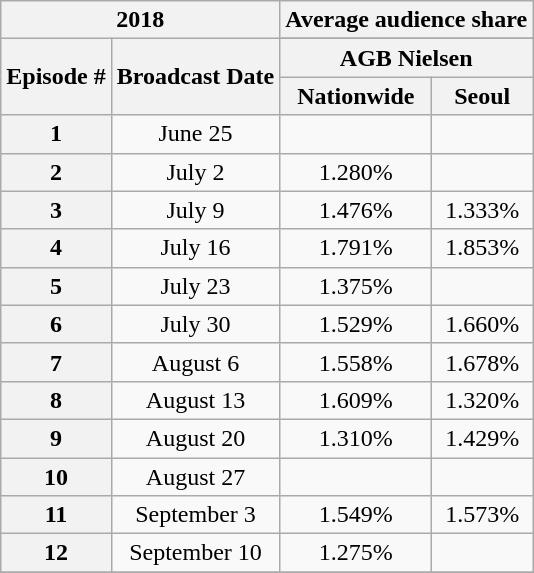<table class=wikitable style=text-align:center>
<tr>
<th colspan=2>2018</th>
<th colspan=2>Average audience share</th>
</tr>
<tr>
<th rowspan=3>Episode #</th>
<th rowspan=3>Broadcast Date</th>
</tr>
<tr>
<th colspan=2>AGB Nielsen</th>
</tr>
<tr>
<th>Nationwide</th>
<th>Seoul</th>
</tr>
<tr>
<th>1</th>
<td>June 25</td>
<td></td>
<td></td>
</tr>
<tr>
<th>2</th>
<td>July 2</td>
<td>1.280%</td>
<td></td>
</tr>
<tr>
<th>3</th>
<td>July 9</td>
<td>1.476%</td>
<td>1.333%</td>
</tr>
<tr>
<th>4</th>
<td>July 16</td>
<td>1.791%</td>
<td>1.853%</td>
</tr>
<tr>
<th>5</th>
<td>July 23</td>
<td>1.375%</td>
<td></td>
</tr>
<tr>
<th>6</th>
<td>July 30</td>
<td>1.529%</td>
<td>1.660%</td>
</tr>
<tr>
<th>7</th>
<td>August 6</td>
<td>1.558%</td>
<td>1.678%</td>
</tr>
<tr>
<th>8</th>
<td>August 13</td>
<td>1.609%</td>
<td>1.320%</td>
</tr>
<tr>
<th>9</th>
<td>August 20</td>
<td>1.310%</td>
<td>1.429%</td>
</tr>
<tr>
<th>10</th>
<td>August 27</td>
<td></td>
<td></td>
</tr>
<tr>
<th>11</th>
<td>September 3</td>
<td>1.549%</td>
<td>1.573%</td>
</tr>
<tr>
<th>12</th>
<td>September 10</td>
<td>1.275%</td>
<td></td>
</tr>
<tr>
</tr>
</table>
